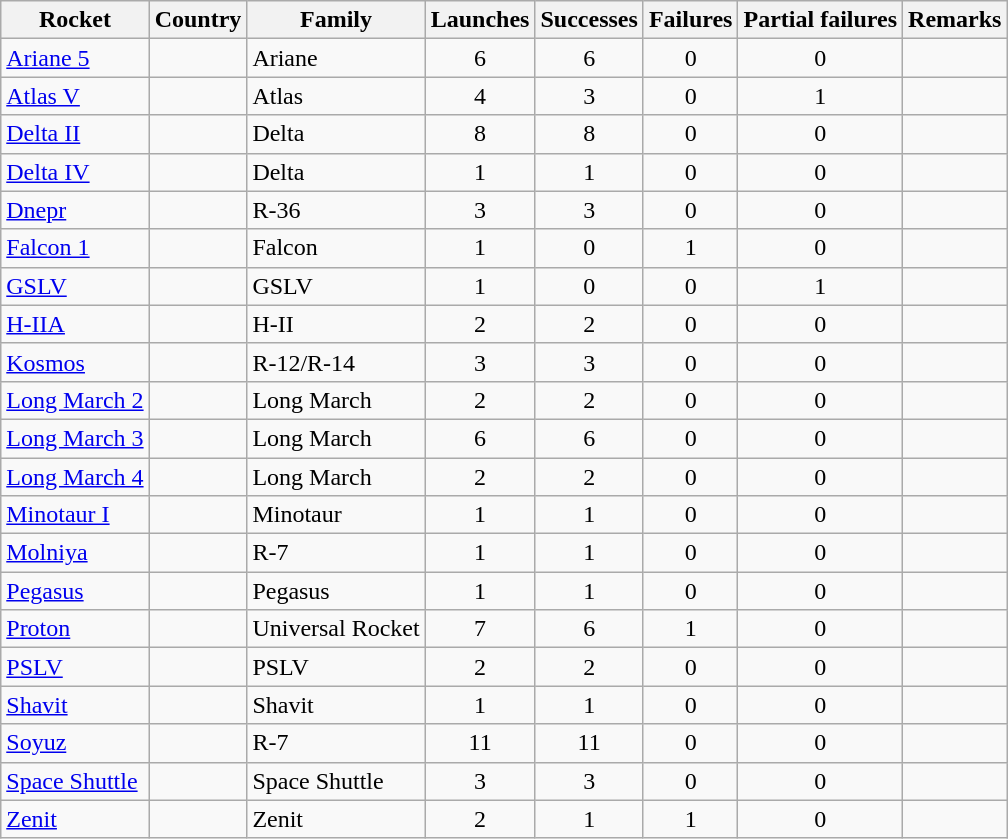<table class="wikitable sortable collapsible collapsed" style=text-align:center>
<tr>
<th>Rocket</th>
<th>Country</th>
<th>Family</th>
<th>Launches</th>
<th>Successes</th>
<th>Failures</th>
<th>Partial failures</th>
<th>Remarks</th>
</tr>
<tr>
<td align=left><a href='#'>Ariane 5</a></td>
<td align=left></td>
<td align=left>Ariane</td>
<td>6</td>
<td>6</td>
<td>0</td>
<td>0</td>
<td></td>
</tr>
<tr>
<td align=left><a href='#'>Atlas V</a></td>
<td align=left></td>
<td align=left>Atlas</td>
<td>4</td>
<td>3</td>
<td>0</td>
<td>1</td>
<td></td>
</tr>
<tr>
<td align=left><a href='#'>Delta II</a></td>
<td align=left></td>
<td align=left>Delta</td>
<td>8</td>
<td>8</td>
<td>0</td>
<td>0</td>
<td></td>
</tr>
<tr>
<td align=left><a href='#'>Delta IV</a></td>
<td align=left></td>
<td align=left>Delta</td>
<td>1</td>
<td>1</td>
<td>0</td>
<td>0</td>
<td></td>
</tr>
<tr>
<td align=left><a href='#'>Dnepr</a></td>
<td align=left></td>
<td align=left>R-36</td>
<td>3</td>
<td>3</td>
<td>0</td>
<td>0</td>
<td></td>
</tr>
<tr>
<td align=left><a href='#'>Falcon 1</a></td>
<td align=left></td>
<td align=left>Falcon</td>
<td>1</td>
<td>0</td>
<td>1</td>
<td>0</td>
<td></td>
</tr>
<tr>
<td align=left><a href='#'>GSLV</a></td>
<td align=left></td>
<td align=left>GSLV</td>
<td>1</td>
<td>0</td>
<td>0</td>
<td>1</td>
<td></td>
</tr>
<tr>
<td align=left><a href='#'>H-IIA</a></td>
<td align=left></td>
<td align=left>H-II</td>
<td>2</td>
<td>2</td>
<td>0</td>
<td>0</td>
<td></td>
</tr>
<tr>
<td align=left><a href='#'>Kosmos</a></td>
<td align=left></td>
<td align=left>R-12/R-14</td>
<td>3</td>
<td>3</td>
<td>0</td>
<td>0</td>
<td></td>
</tr>
<tr>
<td align=left><a href='#'>Long March 2</a></td>
<td align=left></td>
<td align=left>Long March</td>
<td>2</td>
<td>2</td>
<td>0</td>
<td>0</td>
<td></td>
</tr>
<tr>
<td align=left><a href='#'>Long March 3</a></td>
<td align=left></td>
<td align=left>Long March</td>
<td>6</td>
<td>6</td>
<td>0</td>
<td>0</td>
<td></td>
</tr>
<tr>
<td align=left><a href='#'>Long March 4</a></td>
<td align=left></td>
<td align=left>Long March</td>
<td>2</td>
<td>2</td>
<td>0</td>
<td>0</td>
<td></td>
</tr>
<tr>
<td align=left><a href='#'>Minotaur I</a></td>
<td align=left></td>
<td align=left>Minotaur</td>
<td>1</td>
<td>1</td>
<td>0</td>
<td>0</td>
<td></td>
</tr>
<tr>
<td align=left><a href='#'>Molniya</a></td>
<td align=left></td>
<td align=left>R-7</td>
<td>1</td>
<td>1</td>
<td>0</td>
<td>0</td>
<td></td>
</tr>
<tr>
<td align=left><a href='#'>Pegasus</a></td>
<td align=left></td>
<td align=left>Pegasus</td>
<td>1</td>
<td>1</td>
<td>0</td>
<td>0</td>
<td></td>
</tr>
<tr>
<td align=left><a href='#'>Proton</a></td>
<td align=left></td>
<td align=left>Universal Rocket</td>
<td>7</td>
<td>6</td>
<td>1</td>
<td>0</td>
<td></td>
</tr>
<tr>
<td align=left><a href='#'>PSLV</a></td>
<td align=left></td>
<td align=left>PSLV</td>
<td>2</td>
<td>2</td>
<td>0</td>
<td>0</td>
<td></td>
</tr>
<tr>
<td align=left><a href='#'>Shavit</a></td>
<td align=left></td>
<td align=left>Shavit</td>
<td>1</td>
<td>1</td>
<td>0</td>
<td>0</td>
<td></td>
</tr>
<tr>
<td align=left><a href='#'>Soyuz</a></td>
<td align=left></td>
<td align=left>R-7</td>
<td>11</td>
<td>11</td>
<td>0</td>
<td>0</td>
<td></td>
</tr>
<tr>
<td align=left><a href='#'>Space Shuttle</a></td>
<td align=left></td>
<td align=left>Space Shuttle</td>
<td>3</td>
<td>3</td>
<td>0</td>
<td>0</td>
<td></td>
</tr>
<tr>
<td align=left><a href='#'>Zenit</a></td>
<td align=left></td>
<td align=left>Zenit</td>
<td>2</td>
<td>1</td>
<td>1</td>
<td>0</td>
<td></td>
</tr>
</table>
